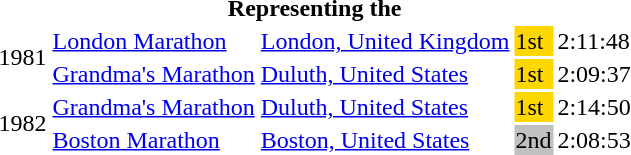<table>
<tr>
<th colspan="5">Representing the </th>
</tr>
<tr>
<td rowspan=2>1981</td>
<td><a href='#'>London Marathon</a></td>
<td><a href='#'>London, United Kingdom</a></td>
<td bgcolor="gold">1st</td>
<td>2:11:48</td>
</tr>
<tr>
<td><a href='#'>Grandma's Marathon</a></td>
<td><a href='#'>Duluth, United States</a></td>
<td bgcolor="gold">1st</td>
<td>2:09:37</td>
</tr>
<tr>
<td rowspan=2>1982</td>
<td><a href='#'>Grandma's Marathon</a></td>
<td><a href='#'>Duluth, United States</a></td>
<td bgcolor="gold">1st</td>
<td>2:14:50</td>
</tr>
<tr>
<td><a href='#'>Boston Marathon</a></td>
<td><a href='#'>Boston, United States</a></td>
<td bgcolor="silver">2nd</td>
<td>2:08:53</td>
</tr>
</table>
